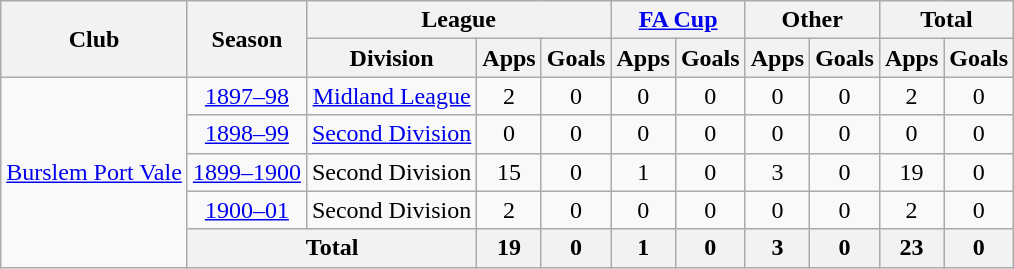<table class="wikitable" style="text-align:center">
<tr>
<th rowspan="2">Club</th>
<th rowspan="2">Season</th>
<th colspan="3">League</th>
<th colspan="2"><a href='#'>FA Cup</a></th>
<th colspan="2">Other</th>
<th colspan="2">Total</th>
</tr>
<tr>
<th>Division</th>
<th>Apps</th>
<th>Goals</th>
<th>Apps</th>
<th>Goals</th>
<th>Apps</th>
<th>Goals</th>
<th>Apps</th>
<th>Goals</th>
</tr>
<tr>
<td rowspan="5"><a href='#'>Burslem Port Vale</a></td>
<td><a href='#'>1897–98</a></td>
<td><a href='#'>Midland League</a></td>
<td>2</td>
<td>0</td>
<td>0</td>
<td>0</td>
<td>0</td>
<td>0</td>
<td>2</td>
<td>0</td>
</tr>
<tr>
<td><a href='#'>1898–99</a></td>
<td><a href='#'>Second Division</a></td>
<td>0</td>
<td>0</td>
<td>0</td>
<td>0</td>
<td>0</td>
<td>0</td>
<td>0</td>
<td>0</td>
</tr>
<tr>
<td><a href='#'>1899–1900</a></td>
<td>Second Division</td>
<td>15</td>
<td>0</td>
<td>1</td>
<td>0</td>
<td>3</td>
<td>0</td>
<td>19</td>
<td>0</td>
</tr>
<tr>
<td><a href='#'>1900–01</a></td>
<td>Second Division</td>
<td>2</td>
<td>0</td>
<td>0</td>
<td>0</td>
<td>0</td>
<td>0</td>
<td>2</td>
<td>0</td>
</tr>
<tr>
<th colspan="2">Total</th>
<th>19</th>
<th>0</th>
<th>1</th>
<th>0</th>
<th>3</th>
<th>0</th>
<th>23</th>
<th>0</th>
</tr>
</table>
